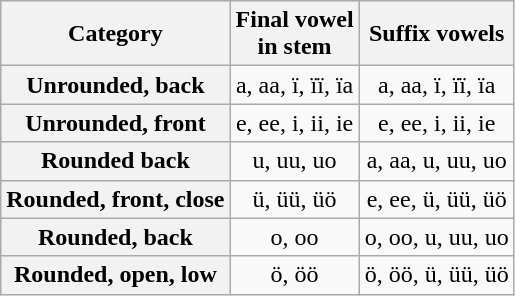<table class=wikitable style="text-align:center">
<tr>
<th>Category</th>
<th>Final vowel <br> in stem</th>
<th>Suffix vowels</th>
</tr>
<tr>
<th>Unrounded, back</th>
<td>a, aa, ï, ïï, ïa</td>
<td>a, aa, ï, ïï, ïa</td>
</tr>
<tr>
<th>Unrounded, front</th>
<td>e, ee, i, ii, ie</td>
<td>e, ee, i, ii, ie</td>
</tr>
<tr>
<th>Rounded back</th>
<td>u, uu, uo</td>
<td>a, aa, u, uu, uo</td>
</tr>
<tr>
<th>Rounded, front, close</th>
<td>ü, üü, üö</td>
<td>e, ee, ü, üü, üö</td>
</tr>
<tr>
<th>Rounded, back</th>
<td>o, oo</td>
<td>o, oo, u, uu, uo</td>
</tr>
<tr>
<th>Rounded, open, low</th>
<td>ö, öö</td>
<td>ö, öö, ü, üü, üö</td>
</tr>
</table>
